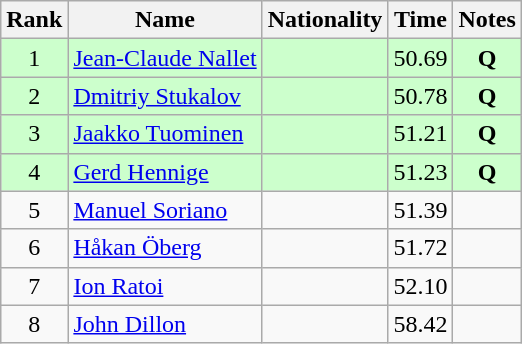<table class="wikitable sortable" style="text-align:center">
<tr>
<th>Rank</th>
<th>Name</th>
<th>Nationality</th>
<th>Time</th>
<th>Notes</th>
</tr>
<tr bgcolor=ccffcc>
<td>1</td>
<td align=left><a href='#'>Jean-Claude Nallet</a></td>
<td align=left></td>
<td>50.69</td>
<td><strong>Q</strong></td>
</tr>
<tr bgcolor=ccffcc>
<td>2</td>
<td align=left><a href='#'>Dmitriy Stukalov</a></td>
<td align=left></td>
<td>50.78</td>
<td><strong>Q</strong></td>
</tr>
<tr bgcolor=ccffcc>
<td>3</td>
<td align=left><a href='#'>Jaakko Tuominen</a></td>
<td align=left></td>
<td>51.21</td>
<td><strong>Q</strong></td>
</tr>
<tr bgcolor=ccffcc>
<td>4</td>
<td align=left><a href='#'>Gerd Hennige</a></td>
<td align=left></td>
<td>51.23</td>
<td><strong>Q</strong></td>
</tr>
<tr>
<td>5</td>
<td align=left><a href='#'>Manuel Soriano</a></td>
<td align=left></td>
<td>51.39</td>
<td></td>
</tr>
<tr>
<td>6</td>
<td align=left><a href='#'>Håkan Öberg</a></td>
<td align=left></td>
<td>51.72</td>
<td></td>
</tr>
<tr>
<td>7</td>
<td align=left><a href='#'>Ion Ratoi</a></td>
<td align=left></td>
<td>52.10</td>
<td></td>
</tr>
<tr>
<td>8</td>
<td align=left><a href='#'>John Dillon</a></td>
<td align=left></td>
<td>58.42</td>
<td></td>
</tr>
</table>
